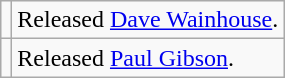<table class="wikitable">
<tr>
<td></td>
<td>Released <a href='#'>Dave Wainhouse</a>.</td>
</tr>
<tr>
<td></td>
<td>Released <a href='#'>Paul Gibson</a>.</td>
</tr>
</table>
